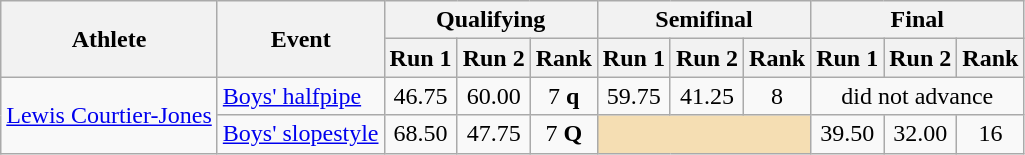<table class="wikitable">
<tr>
<th rowspan="2">Athlete</th>
<th rowspan="2">Event</th>
<th colspan="3">Qualifying</th>
<th colspan="3">Semifinal</th>
<th colspan="3">Final</th>
</tr>
<tr>
<th>Run 1</th>
<th>Run 2</th>
<th>Rank</th>
<th>Run 1</th>
<th>Run 2</th>
<th>Rank</th>
<th>Run 1</th>
<th>Run 2</th>
<th>Rank</th>
</tr>
<tr>
<td rowspan="2"><a href='#'>Lewis Courtier-Jones</a></td>
<td><a href='#'>Boys' halfpipe</a></td>
<td align="center">46.75</td>
<td align="center">60.00</td>
<td align="center">7 <strong>q</strong></td>
<td align="center">59.75</td>
<td align="center">41.25</td>
<td align="center">8</td>
<td align="center" colspan=3>did not advance</td>
</tr>
<tr>
<td><a href='#'>Boys' slopestyle</a></td>
<td align="center">68.50</td>
<td align="center">47.75</td>
<td align="center">7 <strong>Q</strong></td>
<td colspan=3 bgcolor="wheat"></td>
<td align="center">39.50</td>
<td align="center">32.00</td>
<td align="center">16</td>
</tr>
</table>
